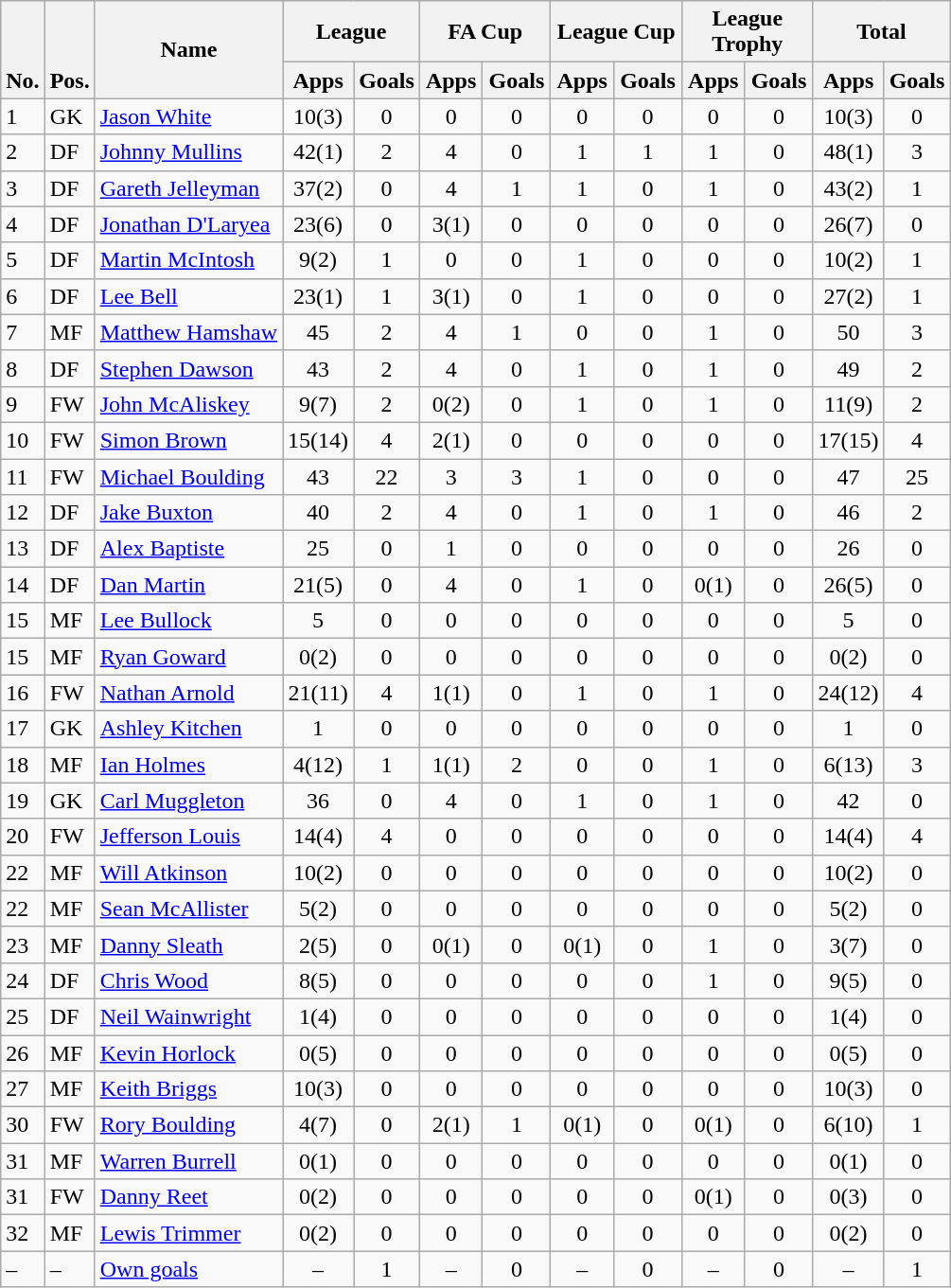<table class="wikitable" style="text-align:center">
<tr>
<th rowspan="2" valign="bottom">No.</th>
<th rowspan="2" valign="bottom">Pos.</th>
<th rowspan="2">Name</th>
<th colspan="2" width="85">League</th>
<th colspan="2" width="85">FA Cup</th>
<th colspan="2" width="85">League Cup</th>
<th colspan="2" width="85">League Trophy</th>
<th colspan="2" width="85">Total</th>
</tr>
<tr>
<th>Apps</th>
<th>Goals</th>
<th>Apps</th>
<th>Goals</th>
<th>Apps</th>
<th>Goals</th>
<th>Apps</th>
<th>Goals</th>
<th>Apps</th>
<th>Goals</th>
</tr>
<tr>
<td align="left">1</td>
<td align="left">GK</td>
<td align="left"> <a href='#'>Jason White</a></td>
<td>10(3)</td>
<td>0</td>
<td>0</td>
<td>0</td>
<td>0</td>
<td>0</td>
<td>0</td>
<td>0</td>
<td>10(3)</td>
<td>0</td>
</tr>
<tr>
<td align="left">2</td>
<td align="left">DF</td>
<td align="left"> <a href='#'>Johnny Mullins</a></td>
<td>42(1)</td>
<td>2</td>
<td>4</td>
<td>0</td>
<td>1</td>
<td>1</td>
<td>1</td>
<td>0</td>
<td>48(1)</td>
<td>3</td>
</tr>
<tr>
<td align="left">3</td>
<td align="left">DF</td>
<td align="left"> <a href='#'>Gareth Jelleyman</a></td>
<td>37(2)</td>
<td>0</td>
<td>4</td>
<td>1</td>
<td>1</td>
<td>0</td>
<td>1</td>
<td>0</td>
<td>43(2)</td>
<td>1</td>
</tr>
<tr>
<td align="left">4</td>
<td align="left">DF</td>
<td align="left"> <a href='#'>Jonathan D'Laryea</a></td>
<td>23(6)</td>
<td>0</td>
<td>3(1)</td>
<td>0</td>
<td>0</td>
<td>0</td>
<td>0</td>
<td>0</td>
<td>26(7)</td>
<td>0</td>
</tr>
<tr>
<td align="left">5</td>
<td align="left">DF</td>
<td align="left"> <a href='#'>Martin McIntosh</a></td>
<td>9(2)</td>
<td>1</td>
<td>0</td>
<td>0</td>
<td>1</td>
<td>0</td>
<td>0</td>
<td>0</td>
<td>10(2)</td>
<td>1</td>
</tr>
<tr>
<td align="left">6</td>
<td align="left">DF</td>
<td align="left"> <a href='#'>Lee Bell</a></td>
<td>23(1)</td>
<td>1</td>
<td>3(1)</td>
<td>0</td>
<td>1</td>
<td>0</td>
<td>0</td>
<td>0</td>
<td>27(2)</td>
<td>1</td>
</tr>
<tr>
<td align="left">7</td>
<td align="left">MF</td>
<td align="left"> <a href='#'>Matthew Hamshaw</a></td>
<td>45</td>
<td>2</td>
<td>4</td>
<td>1</td>
<td>0</td>
<td>0</td>
<td>1</td>
<td>0</td>
<td>50</td>
<td>3</td>
</tr>
<tr>
<td align="left">8</td>
<td align="left">DF</td>
<td align="left"> <a href='#'>Stephen Dawson</a></td>
<td>43</td>
<td>2</td>
<td>4</td>
<td>0</td>
<td>1</td>
<td>0</td>
<td>1</td>
<td>0</td>
<td>49</td>
<td>2</td>
</tr>
<tr>
<td align="left">9</td>
<td align="left">FW</td>
<td align="left"> <a href='#'>John McAliskey</a></td>
<td>9(7)</td>
<td>2</td>
<td>0(2)</td>
<td>0</td>
<td>1</td>
<td>0</td>
<td>1</td>
<td>0</td>
<td>11(9)</td>
<td>2</td>
</tr>
<tr>
<td align="left">10</td>
<td align="left">FW</td>
<td align="left"> <a href='#'>Simon Brown</a></td>
<td>15(14)</td>
<td>4</td>
<td>2(1)</td>
<td>0</td>
<td>0</td>
<td>0</td>
<td>0</td>
<td>0</td>
<td>17(15)</td>
<td>4</td>
</tr>
<tr>
<td align="left">11</td>
<td align="left">FW</td>
<td align="left"> <a href='#'>Michael Boulding</a></td>
<td>43</td>
<td>22</td>
<td>3</td>
<td>3</td>
<td>1</td>
<td>0</td>
<td>0</td>
<td>0</td>
<td>47</td>
<td>25</td>
</tr>
<tr>
<td align="left">12</td>
<td align="left">DF</td>
<td align="left"> <a href='#'>Jake Buxton</a></td>
<td>40</td>
<td>2</td>
<td>4</td>
<td>0</td>
<td>1</td>
<td>0</td>
<td>1</td>
<td>0</td>
<td>46</td>
<td>2</td>
</tr>
<tr>
<td align="left">13</td>
<td align="left">DF</td>
<td align="left"> <a href='#'>Alex Baptiste</a></td>
<td>25</td>
<td>0</td>
<td>1</td>
<td>0</td>
<td>0</td>
<td>0</td>
<td>0</td>
<td>0</td>
<td>26</td>
<td>0</td>
</tr>
<tr>
<td align="left">14</td>
<td align="left">DF</td>
<td align="left"> <a href='#'>Dan Martin</a></td>
<td>21(5)</td>
<td>0</td>
<td>4</td>
<td>0</td>
<td>1</td>
<td>0</td>
<td>0(1)</td>
<td>0</td>
<td>26(5)</td>
<td>0</td>
</tr>
<tr>
<td align="left">15</td>
<td align="left">MF</td>
<td align="left"> <a href='#'>Lee Bullock</a></td>
<td>5</td>
<td>0</td>
<td>0</td>
<td>0</td>
<td>0</td>
<td>0</td>
<td>0</td>
<td>0</td>
<td>5</td>
<td>0</td>
</tr>
<tr>
<td align="left">15</td>
<td align="left">MF</td>
<td align="left"> <a href='#'>Ryan Goward</a></td>
<td>0(2)</td>
<td>0</td>
<td>0</td>
<td>0</td>
<td>0</td>
<td>0</td>
<td>0</td>
<td>0</td>
<td>0(2)</td>
<td>0</td>
</tr>
<tr>
<td align="left">16</td>
<td align="left">FW</td>
<td align="left"> <a href='#'>Nathan Arnold</a></td>
<td>21(11)</td>
<td>4</td>
<td>1(1)</td>
<td>0</td>
<td>1</td>
<td>0</td>
<td>1</td>
<td>0</td>
<td>24(12)</td>
<td>4</td>
</tr>
<tr>
<td align="left">17</td>
<td align="left">GK</td>
<td align="left"> <a href='#'>Ashley Kitchen</a></td>
<td>1</td>
<td>0</td>
<td>0</td>
<td>0</td>
<td>0</td>
<td>0</td>
<td>0</td>
<td>0</td>
<td>1</td>
<td>0</td>
</tr>
<tr>
<td align="left">18</td>
<td align="left">MF</td>
<td align="left"> <a href='#'>Ian Holmes</a></td>
<td>4(12)</td>
<td>1</td>
<td>1(1)</td>
<td>2</td>
<td>0</td>
<td>0</td>
<td>1</td>
<td>0</td>
<td>6(13)</td>
<td>3</td>
</tr>
<tr>
<td align="left">19</td>
<td align="left">GK</td>
<td align="left"> <a href='#'>Carl Muggleton</a></td>
<td>36</td>
<td>0</td>
<td>4</td>
<td>0</td>
<td>1</td>
<td>0</td>
<td>1</td>
<td>0</td>
<td>42</td>
<td>0</td>
</tr>
<tr>
<td align="left">20</td>
<td align="left">FW</td>
<td align="left"> <a href='#'>Jefferson Louis</a></td>
<td>14(4)</td>
<td>4</td>
<td>0</td>
<td>0</td>
<td>0</td>
<td>0</td>
<td>0</td>
<td>0</td>
<td>14(4)</td>
<td>4</td>
</tr>
<tr>
<td align="left">22</td>
<td align="left">MF</td>
<td align="left"> <a href='#'>Will Atkinson</a></td>
<td>10(2)</td>
<td>0</td>
<td>0</td>
<td>0</td>
<td>0</td>
<td>0</td>
<td>0</td>
<td>0</td>
<td>10(2)</td>
<td>0</td>
</tr>
<tr>
<td align="left">22</td>
<td align="left">MF</td>
<td align="left"> <a href='#'>Sean McAllister</a></td>
<td>5(2)</td>
<td>0</td>
<td>0</td>
<td>0</td>
<td>0</td>
<td>0</td>
<td>0</td>
<td>0</td>
<td>5(2)</td>
<td>0</td>
</tr>
<tr>
<td align="left">23</td>
<td align="left">MF</td>
<td align="left"> <a href='#'>Danny Sleath</a></td>
<td>2(5)</td>
<td>0</td>
<td>0(1)</td>
<td>0</td>
<td>0(1)</td>
<td>0</td>
<td>1</td>
<td>0</td>
<td>3(7)</td>
<td>0</td>
</tr>
<tr>
<td align="left">24</td>
<td align="left">DF</td>
<td align="left"> <a href='#'>Chris Wood</a></td>
<td>8(5)</td>
<td>0</td>
<td>0</td>
<td>0</td>
<td>0</td>
<td>0</td>
<td>1</td>
<td>0</td>
<td>9(5)</td>
<td>0</td>
</tr>
<tr>
<td align="left">25</td>
<td align="left">DF</td>
<td align="left"> <a href='#'>Neil Wainwright</a></td>
<td>1(4)</td>
<td>0</td>
<td>0</td>
<td>0</td>
<td>0</td>
<td>0</td>
<td>0</td>
<td>0</td>
<td>1(4)</td>
<td>0</td>
</tr>
<tr>
<td align="left">26</td>
<td align="left">MF</td>
<td align="left"> <a href='#'>Kevin Horlock</a></td>
<td>0(5)</td>
<td>0</td>
<td>0</td>
<td>0</td>
<td>0</td>
<td>0</td>
<td>0</td>
<td>0</td>
<td>0(5)</td>
<td>0</td>
</tr>
<tr>
<td align="left">27</td>
<td align="left">MF</td>
<td align="left"> <a href='#'>Keith Briggs</a></td>
<td>10(3)</td>
<td>0</td>
<td>0</td>
<td>0</td>
<td>0</td>
<td>0</td>
<td>0</td>
<td>0</td>
<td>10(3)</td>
<td>0</td>
</tr>
<tr>
<td align="left">30</td>
<td align="left">FW</td>
<td align="left"> <a href='#'>Rory Boulding</a></td>
<td>4(7)</td>
<td>0</td>
<td>2(1)</td>
<td>1</td>
<td>0(1)</td>
<td>0</td>
<td>0(1)</td>
<td>0</td>
<td>6(10)</td>
<td>1</td>
</tr>
<tr>
<td align="left">31</td>
<td align="left">MF</td>
<td align="left"> <a href='#'>Warren Burrell</a></td>
<td>0(1)</td>
<td>0</td>
<td>0</td>
<td>0</td>
<td>0</td>
<td>0</td>
<td>0</td>
<td>0</td>
<td>0(1)</td>
<td>0</td>
</tr>
<tr>
<td align="left">31</td>
<td align="left">FW</td>
<td align="left"> <a href='#'>Danny Reet</a></td>
<td>0(2)</td>
<td>0</td>
<td>0</td>
<td>0</td>
<td>0</td>
<td>0</td>
<td>0(1)</td>
<td>0</td>
<td>0(3)</td>
<td>0</td>
</tr>
<tr>
<td align="left">32</td>
<td align="left">MF</td>
<td align="left"> <a href='#'>Lewis Trimmer</a></td>
<td>0(2)</td>
<td>0</td>
<td>0</td>
<td>0</td>
<td>0</td>
<td>0</td>
<td>0</td>
<td>0</td>
<td>0(2)</td>
<td>0</td>
</tr>
<tr>
<td align="left">–</td>
<td align="left">–</td>
<td align="left"><a href='#'>Own goals</a></td>
<td>–</td>
<td>1</td>
<td>–</td>
<td>0</td>
<td>–</td>
<td>0</td>
<td>–</td>
<td>0</td>
<td>–</td>
<td>1</td>
</tr>
</table>
